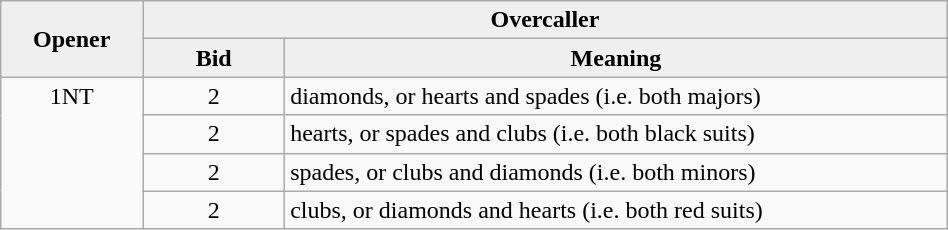<table class="wikitable" width=50%>
<tr>
<td rowspan=2 style="background: #EFEFEF" align=center width=15%><strong>Opener</strong></td>
<td colspan="2" align=center style="background: #EFEFEF" width=85%><strong>Overcaller</strong></td>
</tr>
<tr>
<td align=center style="background: #EFEFEF" width=15%><strong>Bid</strong></td>
<td align=center style="background: #EFEFEF" width=85%><strong>Meaning</strong></td>
</tr>
<tr align="left" valign="top">
<td rowspan="4" align=center>1NT</td>
<td align=center>2</td>
<td align="left">diamonds, or hearts and spades (i.e. both majors)</td>
</tr>
<tr>
<td valign=top align=center>2</td>
<td>hearts, or spades and clubs (i.e. both black suits)</td>
</tr>
<tr>
<td valign=top align=center>2</td>
<td>spades, or clubs and diamonds (i.e. both minors)</td>
</tr>
<tr>
<td Valign=top align=center>2</td>
<td>clubs, or diamonds and hearts (i.e. both red suits)</td>
</tr>
</table>
